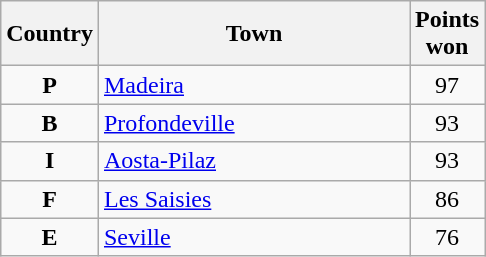<table class="wikitable" style="text-align;">
<tr>
<th width="25">Country</th>
<th width="200">Town</th>
<th width="25">Points won</th>
</tr>
<tr>
<td align="center"><strong>P</strong></td>
<td align="left"><a href='#'>Madeira</a></td>
<td align="center">97</td>
</tr>
<tr>
<td align="center"><strong>B</strong></td>
<td align="left"><a href='#'>Profondeville</a></td>
<td align="center">93</td>
</tr>
<tr>
<td align="center"><strong>I</strong></td>
<td align="left"><a href='#'>Aosta-Pilaz</a></td>
<td align="center">93</td>
</tr>
<tr>
<td align="center"><strong>F</strong></td>
<td align="left"><a href='#'>Les Saisies</a></td>
<td align="center">86</td>
</tr>
<tr>
<td align="center"><strong>E</strong></td>
<td align="left"><a href='#'>Seville</a></td>
<td align="center">76</td>
</tr>
</table>
